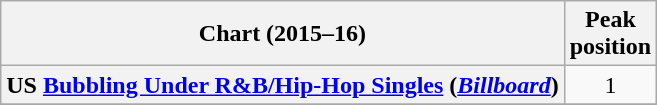<table class="wikitable sortable plainrowheaders" style="text-align:center;">
<tr>
<th scope="col">Chart (2015–16)</th>
<th scope="col">Peak<br>position</th>
</tr>
<tr>
<th scope="row">US <a href='#'>Bubbling Under R&B/Hip-Hop Singles</a> (<em><a href='#'>Billboard</a></em>)</th>
<td>1</td>
</tr>
<tr>
</tr>
</table>
